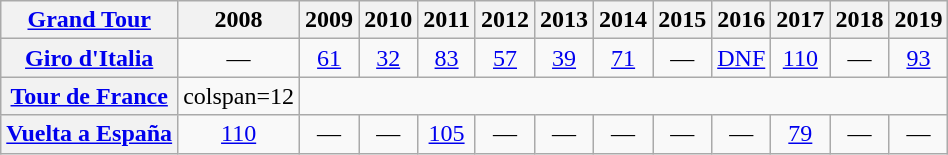<table class="wikitable plainrowheaders">
<tr>
<th scope="col"><a href='#'>Grand Tour</a></th>
<th scope="col">2008</th>
<th scope="col">2009</th>
<th scope="col">2010</th>
<th scope="col">2011</th>
<th scope="col">2012</th>
<th scope="col">2013</th>
<th scope="col">2014</th>
<th scope="col">2015</th>
<th scope="col">2016</th>
<th scope="col">2017</th>
<th scope="col">2018</th>
<th scope="col">2019</th>
</tr>
<tr style="text-align:center;">
<th scope="row"> <a href='#'>Giro d'Italia</a></th>
<td>—</td>
<td><a href='#'>61</a></td>
<td><a href='#'>32</a></td>
<td><a href='#'>83</a></td>
<td><a href='#'>57</a></td>
<td><a href='#'>39</a></td>
<td><a href='#'>71</a></td>
<td>—</td>
<td><a href='#'>DNF</a></td>
<td><a href='#'>110</a></td>
<td>—</td>
<td><a href='#'>93</a></td>
</tr>
<tr style="text-align:center;">
<th scope="row"> <a href='#'>Tour de France</a></th>
<td>colspan=12 </td>
</tr>
<tr style="text-align:center;">
<th scope="row"> <a href='#'>Vuelta a España</a></th>
<td><a href='#'>110</a></td>
<td>—</td>
<td>—</td>
<td><a href='#'>105</a></td>
<td>—</td>
<td>—</td>
<td>—</td>
<td>—</td>
<td>—</td>
<td><a href='#'>79</a></td>
<td>—</td>
<td>—</td>
</tr>
</table>
